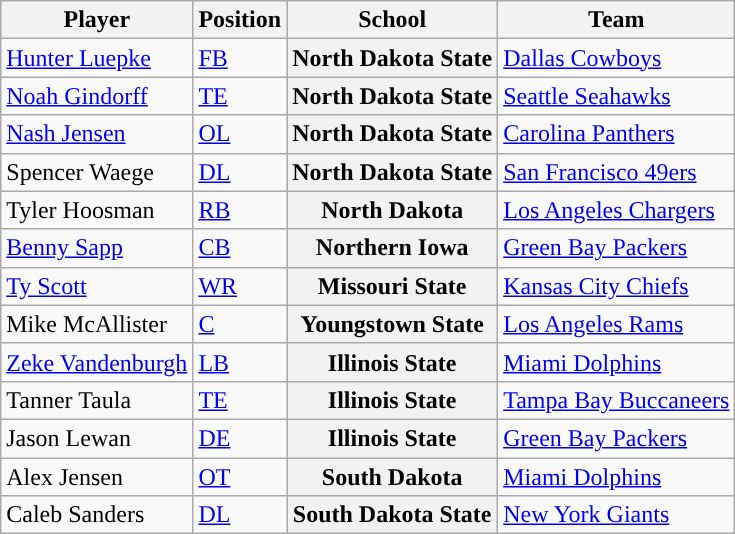<table class="wikitable sortable" border="1">
<tr>
<th>Player</th>
<th>Position</th>
<th>School</th>
<th>Team</th>
</tr>
<tr>
<td><a href='#'>Hunter Luepke</a></td>
<td><a href='#'>FB</a></td>
<th>North Dakota State</th>
<td><a href='#'>Dallas Cowboys</a></td>
</tr>
<tr>
<td><a href='#'>Noah Gindorff</a></td>
<td><a href='#'>TE</a></td>
<th>North Dakota State</th>
<td><a href='#'>Seattle Seahawks</a></td>
</tr>
<tr>
<td><a href='#'>Nash Jensen</a></td>
<td><a href='#'>OL</a></td>
<th>North Dakota State</th>
<td><a href='#'>Carolina Panthers</a></td>
</tr>
<tr>
<td>Spencer Waege</td>
<td><a href='#'>DL</a></td>
<th>North Dakota State</th>
<td><a href='#'>San Francisco 49ers</a></td>
</tr>
<tr>
<td>Tyler Hoosman</td>
<td><a href='#'>RB</a></td>
<th>North Dakota</th>
<td><a href='#'>Los Angeles Chargers</a></td>
</tr>
<tr>
<td><a href='#'>Benny Sapp</a></td>
<td><a href='#'>CB</a></td>
<th>Northern Iowa</th>
<td><a href='#'>Green Bay Packers</a></td>
</tr>
<tr>
<td><a href='#'>Ty Scott</a></td>
<td><a href='#'>WR</a></td>
<th>Missouri State</th>
<td><a href='#'>Kansas City Chiefs</a></td>
</tr>
<tr>
<td>Mike McAllister</td>
<td><a href='#'>C</a></td>
<th>Youngstown State</th>
<td><a href='#'>Los Angeles Rams</a></td>
</tr>
<tr>
<td><a href='#'>Zeke Vandenburgh</a></td>
<td><a href='#'>LB</a></td>
<th>Illinois State</th>
<td><a href='#'>Miami Dolphins</a></td>
</tr>
<tr>
<td>Tanner Taula</td>
<td><a href='#'>TE</a></td>
<th>Illinois State</th>
<td><a href='#'>Tampa Bay Buccaneers</a></td>
</tr>
<tr>
<td>Jason Lewan</td>
<td><a href='#'>DE</a></td>
<th>Illinois State</th>
<td><a href='#'>Green Bay Packers</a></td>
</tr>
<tr>
<td>Alex Jensen</td>
<td><a href='#'>OT</a></td>
<th>South Dakota</th>
<td><a href='#'>Miami Dolphins</a></td>
</tr>
<tr>
<td>Caleb Sanders</td>
<td><a href='#'>DL</a></td>
<th>South Dakota State</th>
<td><a href='#'>New York Giants</a></td>
</tr>
</table>
